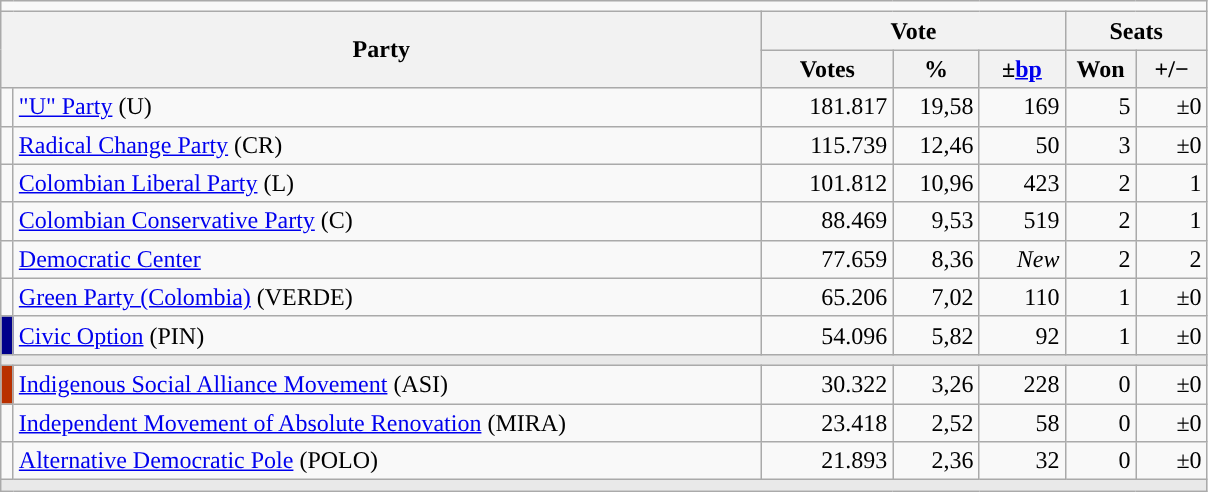<table class="wikitable" style="text-align:right; font-size:100%; margin-bottom:0">
<tr>
<td colspan="7"></td>
</tr>
<tr>
<th align="left" rowspan="2" colspan="2" width="500">Party</th>
<th colspan="3">Vote</th>
<th colspan="2">Seats</th>
</tr>
<tr>
<th width="80">Votes</th>
<th width="50">%</th>
<th width="50">±<a href='#'>bp</a></th>
<th width="40">Won</th>
<th width="40">+/−</th>
</tr>
<tr>
<td width="1" style="color:inherit;background:"></td>
<td align="left"><a href='#'>"U" Party</a> (U)</td>
<td>181.817</td>
<td>19,58</td>
<td>169</td>
<td>5</td>
<td>±0</td>
</tr>
<tr>
<td style="color:inherit;background:"></td>
<td align="left"><a href='#'>Radical Change Party</a> (CR)</td>
<td>115.739</td>
<td>12,46</td>
<td>50</td>
<td>3</td>
<td>±0</td>
</tr>
<tr>
<td style="color:inherit;background:"></td>
<td align="left"><a href='#'>Colombian Liberal Party</a> (L)</td>
<td>101.812</td>
<td>10,96</td>
<td>423</td>
<td>2</td>
<td>1</td>
</tr>
<tr>
<td style="color:inherit;background:"></td>
<td align="left"><a href='#'>Colombian Conservative Party</a> (C)</td>
<td>88.469</td>
<td>9,53</td>
<td>519</td>
<td>2</td>
<td>1</td>
</tr>
<tr>
<td style="color:inherit;background:"></td>
<td align="left"><a href='#'>Democratic Center</a></td>
<td>77.659</td>
<td>8,36</td>
<td><em>New</em></td>
<td>2</td>
<td> 2</td>
</tr>
<tr>
<td style="color:inherit;background:"></td>
<td align="left"><a href='#'>Green Party (Colombia)</a> (VERDE)</td>
<td>65.206</td>
<td>7,02</td>
<td> 110</td>
<td>1</td>
<td>±0</td>
</tr>
<tr>
<td style="color:inherit;background:#00008B"></td>
<td align="left"><a href='#'>Civic Option</a> (PIN)</td>
<td>54.096</td>
<td>5,82</td>
<td> 92</td>
<td>1</td>
<td>±0</td>
</tr>
<tr>
<td colspan="7" bgcolor="#E9E9E9"></td>
</tr>
<tr>
<td style="color:inherit;background:#B93000"></td>
<td align="left"><a href='#'>Indigenous Social Alliance Movement</a> (ASI)</td>
<td>30.322</td>
<td>3,26</td>
<td> 228</td>
<td>0</td>
<td>±0</td>
</tr>
<tr>
<td style="color:inherit;background:"></td>
<td align="left"><a href='#'>Independent Movement of Absolute Renovation</a> (MIRA)</td>
<td>23.418</td>
<td>2,52</td>
<td>58</td>
<td>0</td>
<td>±0</td>
</tr>
<tr>
<td style="color:inherit;background:"></td>
<td align="left"><a href='#'>Alternative Democratic Pole</a> (POLO)</td>
<td>21.893</td>
<td>2,36</td>
<td>32</td>
<td>0</td>
<td>±0</td>
</tr>
<tr>
<td colspan="7" bgcolor="#E9E9E9"></td>
</tr>
</table>
